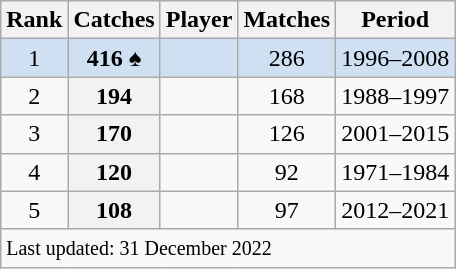<table class="wikitable plainrowheaders sortable">
<tr>
<th scope=col>Rank</th>
<th scope=col>Catches</th>
<th scope=col>Player</th>
<th scope=col>Matches</th>
<th scope=col>Period</th>
</tr>
<tr bgcolor=#cee0f2>
<td align=center>1</td>
<th scope=row style="background:#cee0f2; text-align:center;">416 ♠</th>
<td></td>
<td align=center>286</td>
<td>1996–2008</td>
</tr>
<tr>
<td align=center>2</td>
<th scope=row style=text-align:center;>194</th>
<td></td>
<td align=center>168</td>
<td>1988–1997</td>
</tr>
<tr>
<td align=center>3</td>
<th scope=row style=text-align:center;>170</th>
<td></td>
<td align=center>126</td>
<td>2001–2015</td>
</tr>
<tr>
<td align=center>4</td>
<th scope=row style=text-align:center;>120</th>
<td></td>
<td align=center>92</td>
<td>1971–1984</td>
</tr>
<tr>
<td align=center>5</td>
<th scope=row style=text-align:center;>108</th>
<td></td>
<td align=center>97</td>
<td>2012–2021</td>
</tr>
<tr class=sortbottom>
<td colspan=5><small>Last updated: 31 December 2022</small></td>
</tr>
</table>
